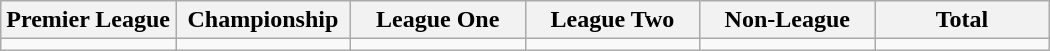<table class="wikitable">
<tr>
<th width="16.67%">Premier League</th>
<th width="16.67%">Championship</th>
<th width="16.67%">League One</th>
<th width="16.67%">League Two</th>
<th width="16.67%">Non-League</th>
<th width="16.67%">Total</th>
</tr>
<tr>
<td></td>
<td></td>
<td></td>
<td></td>
<td></td>
<td></td>
</tr>
</table>
